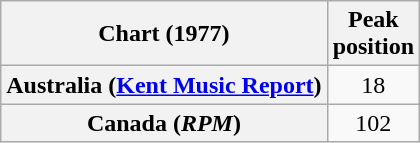<table class="wikitable sortable plainrowheaders" style="text-align:center">
<tr>
<th>Chart (1977)</th>
<th>Peak<br>position</th>
</tr>
<tr>
<th scope="row">Australia (<a href='#'>Kent Music Report</a>)</th>
<td>18</td>
</tr>
<tr>
<th scope="row">Canada (<em>RPM</em>)</th>
<td>102</td>
</tr>
</table>
